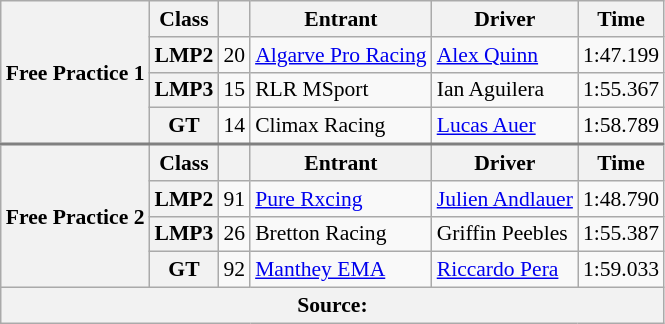<table class="wikitable" style="font-size:90%;">
<tr>
<th rowspan="4">Free Practice 1</th>
<th>Class</th>
<th></th>
<th>Entrant</th>
<th>Driver</th>
<th>Time</th>
</tr>
<tr>
<th>LMP2</th>
<td align="center">20</td>
<td> <a href='#'>Algarve Pro Racing</a></td>
<td> <a href='#'>Alex Quinn</a></td>
<td>1:47.199</td>
</tr>
<tr>
<th>LMP3</th>
<td align="center">15</td>
<td> RLR MSport</td>
<td> Ian Aguilera</td>
<td>1:55.367</td>
</tr>
<tr>
<th>GT</th>
<td align="center">14</td>
<td> Climax Racing</td>
<td> <a href='#'>Lucas Auer</a></td>
<td>1:58.789</td>
</tr>
<tr style="border-top:2px solid #808080">
<th rowspan="4">Free Practice 2</th>
<th>Class</th>
<th></th>
<th>Entrant</th>
<th>Driver</th>
<th>Time</th>
</tr>
<tr>
<th>LMP2</th>
<td align="center">91</td>
<td> <a href='#'>Pure Rxcing</a></td>
<td> <a href='#'>Julien Andlauer</a></td>
<td>1:48.790</td>
</tr>
<tr>
<th>LMP3</th>
<td align="center">26</td>
<td> Bretton Racing</td>
<td> Griffin Peebles</td>
<td>1:55.387</td>
</tr>
<tr>
<th>GT</th>
<td align="center">92</td>
<td> <a href='#'>Manthey EMA</a></td>
<td> <a href='#'>Riccardo Pera</a></td>
<td>1:59.033</td>
</tr>
<tr>
<th colspan="6">Source:</th>
</tr>
</table>
